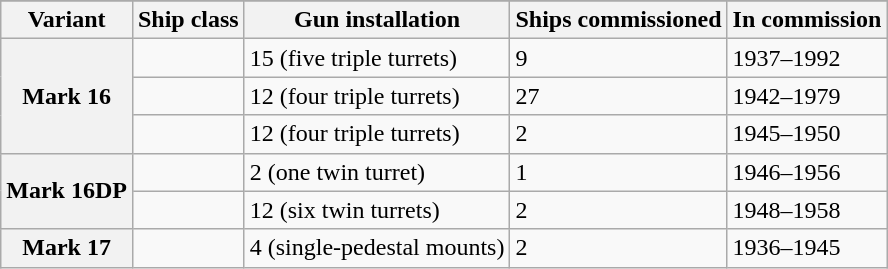<table class="wikitable plainrowheaders">
<tr>
</tr>
<tr>
<th scope="col">Variant</th>
<th scope="col">Ship class</th>
<th scope="col">Gun installation</th>
<th scope="col">Ships commissioned</th>
<th scope="col">In commission</th>
</tr>
<tr>
<th scope="row" rowspan=3>Mark 16</th>
<td></td>
<td>15 (five triple turrets)</td>
<td>9</td>
<td>1937–1992</td>
</tr>
<tr>
<td></td>
<td>12 (four triple turrets)</td>
<td>27</td>
<td>1942–1979</td>
</tr>
<tr>
<td></td>
<td>12 (four triple turrets)</td>
<td>2</td>
<td>1945–1950</td>
</tr>
<tr>
<th scope="row" rowspan=2>Mark 16DP</th>
<td></td>
<td>2 (one twin turret)</td>
<td>1</td>
<td>1946–1956</td>
</tr>
<tr>
<td></td>
<td>12 (six twin turrets)</td>
<td>2</td>
<td>1948–1958</td>
</tr>
<tr>
<th scope="row">Mark 17</th>
<td></td>
<td>4 (single-pedestal mounts)</td>
<td>2</td>
<td>1936–1945</td>
</tr>
</table>
